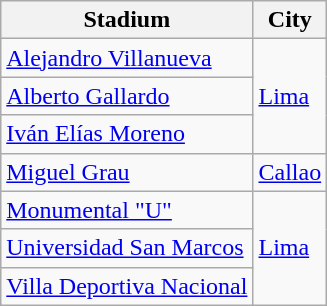<table class="wikitable sortable">
<tr>
<th>Stadium</th>
<th>City</th>
</tr>
<tr>
<td><a href='#'>Alejandro Villanueva</a></td>
<td rowspan=3><a href='#'>Lima</a></td>
</tr>
<tr>
<td><a href='#'>Alberto Gallardo</a></td>
</tr>
<tr>
<td><a href='#'>Iván Elías Moreno</a></td>
</tr>
<tr>
<td><a href='#'>Miguel Grau</a></td>
<td><a href='#'>Callao</a></td>
</tr>
<tr>
<td><a href='#'>Monumental "U"</a></td>
<td rowspan=3><a href='#'>Lima</a></td>
</tr>
<tr>
<td><a href='#'>Universidad San Marcos</a></td>
</tr>
<tr>
<td><a href='#'>Villa Deportiva Nacional</a></td>
</tr>
</table>
